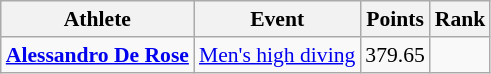<table class=wikitable style="font-size:90%;">
<tr>
<th>Athlete</th>
<th>Event</th>
<th>Points</th>
<th>Rank</th>
</tr>
<tr align=center>
<td align=left><strong><a href='#'>Alessandro De Rose</a></strong></td>
<td align=left><a href='#'>Men's high diving</a></td>
<td>379.65</td>
<td></td>
</tr>
</table>
